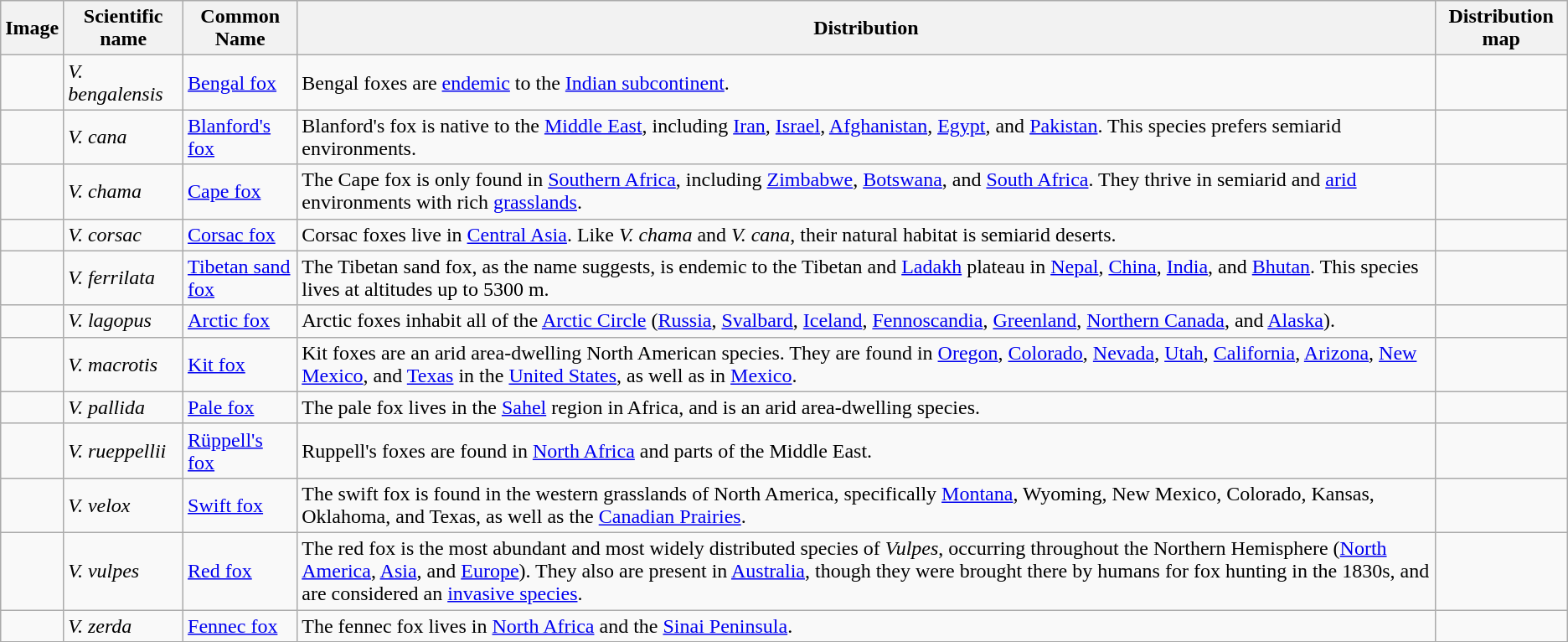<table class="wikitable">
<tr>
<th>Image</th>
<th>Scientific name</th>
<th>Common Name</th>
<th>Distribution</th>
<th>Distribution map</th>
</tr>
<tr>
<td></td>
<td><em>V. bengalensis</em></td>
<td><a href='#'>Bengal fox</a></td>
<td>Bengal foxes are <a href='#'>endemic</a> to the <a href='#'>Indian subcontinent</a>.</td>
<td></td>
</tr>
<tr>
<td></td>
<td><em>V. cana</em></td>
<td><a href='#'>Blanford's fox</a></td>
<td>Blanford's fox is native to the <a href='#'>Middle East</a>, including <a href='#'>Iran</a>, <a href='#'>Israel</a>, <a href='#'>Afghanistan</a>, <a href='#'>Egypt</a>, and <a href='#'>Pakistan</a>. This species prefers semiarid environments.</td>
<td></td>
</tr>
<tr>
<td></td>
<td><em>V. chama</em></td>
<td><a href='#'>Cape fox</a></td>
<td>The Cape fox is only found in <a href='#'>Southern Africa</a>, including <a href='#'>Zimbabwe</a>, <a href='#'>Botswana</a>, and <a href='#'>South Africa</a>. They thrive in semiarid and <a href='#'>arid</a> environments with rich <a href='#'>grasslands</a>.</td>
<td></td>
</tr>
<tr>
<td></td>
<td><em>V. corsac</em></td>
<td><a href='#'>Corsac fox</a></td>
<td>Corsac foxes live in <a href='#'>Central Asia</a>. Like <em>V. chama</em> and <em>V. cana</em>, their natural habitat is semiarid deserts.</td>
<td></td>
</tr>
<tr>
<td></td>
<td><em>V. ferrilata</em></td>
<td><a href='#'>Tibetan sand fox</a></td>
<td>The Tibetan sand fox, as the name suggests, is endemic to the Tibetan and <a href='#'>Ladakh</a> plateau in <a href='#'>Nepal</a>, <a href='#'>China</a>, <a href='#'>India</a>, and <a href='#'>Bhutan</a>. This species lives at altitudes up to 5300 m.</td>
<td></td>
</tr>
<tr>
<td></td>
<td><em>V. lagopus</em></td>
<td><a href='#'>Arctic fox</a></td>
<td>Arctic foxes inhabit all of the <a href='#'>Arctic Circle</a> (<a href='#'>Russia</a>, <a href='#'>Svalbard</a>, <a href='#'>Iceland</a>, <a href='#'>Fennoscandia</a>, <a href='#'>Greenland</a>, <a href='#'>Northern Canada</a>, and <a href='#'>Alaska</a>).</td>
<td></td>
</tr>
<tr>
<td></td>
<td><em>V. macrotis</em></td>
<td><a href='#'>Kit fox</a></td>
<td>Kit foxes are an arid area-dwelling North American species. They are found in <a href='#'>Oregon</a>, <a href='#'>Colorado</a>, <a href='#'>Nevada</a>, <a href='#'>Utah</a>, <a href='#'>California</a>, <a href='#'>Arizona</a>, <a href='#'>New Mexico</a>, and <a href='#'>Texas</a> in the <a href='#'>United States</a>, as well as in <a href='#'>Mexico</a>.</td>
<td></td>
</tr>
<tr>
<td></td>
<td><em>V. pallida</em></td>
<td><a href='#'>Pale fox</a></td>
<td>The pale fox lives in the <a href='#'>Sahel</a> region in Africa, and is an arid area-dwelling species.</td>
<td></td>
</tr>
<tr>
<td></td>
<td><em>V. rueppellii</em></td>
<td><a href='#'>Rüppell's fox</a></td>
<td>Ruppell's foxes are found in <a href='#'>North Africa</a> and parts of the Middle East.</td>
<td></td>
</tr>
<tr>
<td></td>
<td><em>V. velox</em></td>
<td><a href='#'>Swift fox</a></td>
<td>The swift fox is found in the western grasslands of North America, specifically <a href='#'>Montana</a>, Wyoming, New Mexico, Colorado, Kansas, Oklahoma, and Texas, as well as the <a href='#'>Canadian Prairies</a>.</td>
<td></td>
</tr>
<tr>
<td></td>
<td><em>V. vulpes</em></td>
<td><a href='#'>Red fox</a></td>
<td>The red fox is the most abundant and most widely distributed species of <em>Vulpes</em>, occurring throughout the Northern Hemisphere (<a href='#'>North America</a>, <a href='#'>Asia</a>, and <a href='#'>Europe</a>). They also are present in <a href='#'>Australia</a>, though they were brought there by humans for fox hunting in the 1830s, and are considered an <a href='#'>invasive species</a>.</td>
<td></td>
</tr>
<tr>
<td></td>
<td><em>V. zerda</em></td>
<td><a href='#'>Fennec fox</a></td>
<td>The fennec fox lives in <a href='#'>North Africa</a> and the <a href='#'>Sinai Peninsula</a>.</td>
<td></td>
</tr>
<tr>
</tr>
</table>
